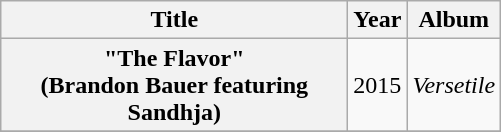<table class="wikitable plainrowheaders" style="text-align:center;">
<tr>
<th scope="col" style="width:14em;">Title</th>
<th scope="col" style="width:1em;">Year</th>
<th scope="col">Album</th>
</tr>
<tr>
<th scope="row">"The Flavor"<br><span>(Brandon Bauer featuring Sandhja)</span></th>
<td>2015</td>
<td><em>Versetile</em></td>
</tr>
<tr>
</tr>
</table>
